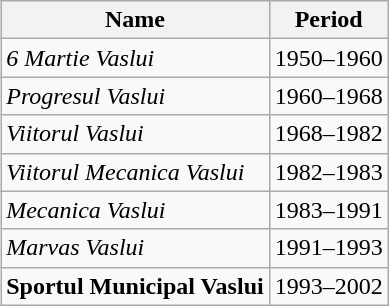<table class="wikitable" style="text-align: left" align="right">
<tr>
<th>Name</th>
<th>Period</th>
</tr>
<tr>
<td align=left><em>6 Martie Vaslui</em></td>
<td>1950–1960</td>
</tr>
<tr>
<td align=left><em>Progresul Vaslui</em></td>
<td>1960–1968</td>
</tr>
<tr>
<td align=left><em>Viitorul Vaslui</em></td>
<td>1968–1982</td>
</tr>
<tr>
<td align=left><em>Viitorul Mecanica Vaslui</em></td>
<td>1982–1983</td>
</tr>
<tr>
<td align=left><em>Mecanica Vaslui</em></td>
<td>1983–1991</td>
</tr>
<tr>
<td align=left><em>Marvas Vaslui</em></td>
<td>1991–1993</td>
</tr>
<tr>
<td align=left><strong>Sportul Municipal Vaslui</strong></td>
<td>1993–2002</td>
</tr>
</table>
